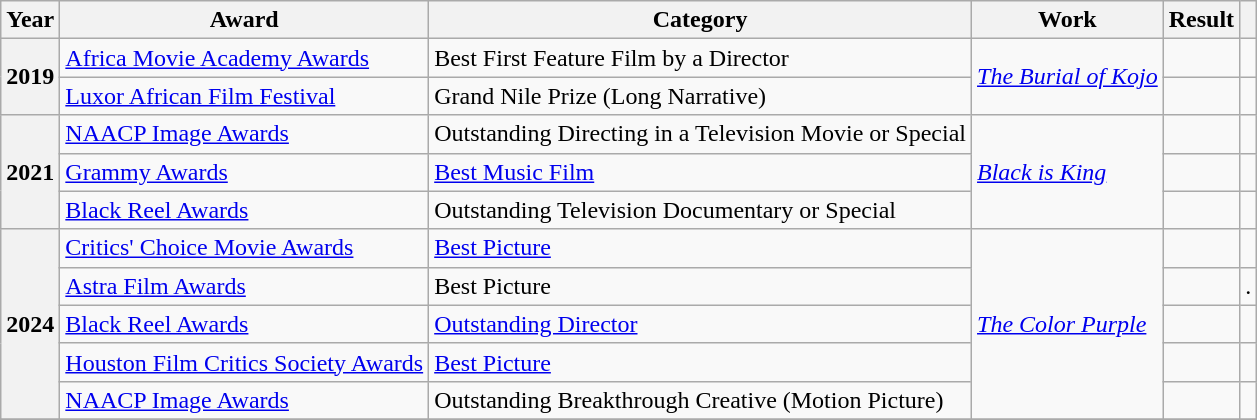<table class="wikitable sortable plainrowheaders">
<tr>
<th scope="col">Year</th>
<th scope="col">Award</th>
<th scope="col">Category</th>
<th scope="col">Work</th>
<th scope="col">Result</th>
<th scope="col" class="unsortable"></th>
</tr>
<tr>
<th rowspan="2" scope="row">2019</th>
<td><a href='#'>Africa Movie Academy Awards</a></td>
<td>Best First Feature Film by a Director</td>
<td rowspan="2"><em><a href='#'>The Burial of Kojo</a></em></td>
<td></td>
<td style="text-align: center;"></td>
</tr>
<tr>
<td><a href='#'>Luxor African Film Festival</a></td>
<td>Grand Nile Prize (Long Narrative)</td>
<td></td>
<td style="text-align: center;"></td>
</tr>
<tr>
<th rowspan="3" scope="row">2021</th>
<td><a href='#'>NAACP Image Awards</a></td>
<td>Outstanding Directing in a Television Movie or Special</td>
<td rowspan="3"><em><a href='#'>Black is King</a></em></td>
<td></td>
<td style="text-align: center;"></td>
</tr>
<tr>
<td><a href='#'>Grammy Awards</a></td>
<td><a href='#'>Best Music Film</a></td>
<td></td>
<td style="text-align: center;"></td>
</tr>
<tr>
<td><a href='#'>Black Reel Awards</a></td>
<td>Outstanding Television Documentary or Special</td>
<td></td>
<td style="text-align: center;"></td>
</tr>
<tr>
<th rowspan="5" scope="row">2024</th>
<td><a href='#'>Critics' Choice Movie Awards</a></td>
<td><a href='#'>Best Picture</a></td>
<td rowspan="5"><em><a href='#'>The Color Purple</a></em></td>
<td></td>
<td style="text-align: center;"></td>
</tr>
<tr>
<td><a href='#'>Astra Film Awards</a></td>
<td>Best Picture</td>
<td></td>
<td style="text-align: center;">.</td>
</tr>
<tr>
<td><a href='#'>Black Reel Awards</a></td>
<td><a href='#'>Outstanding Director</a></td>
<td></td>
<td style="text-align: center;"></td>
</tr>
<tr>
<td><a href='#'>Houston Film Critics Society Awards</a></td>
<td><a href='#'>Best Picture</a></td>
<td></td>
<td style="text-align: center;"></td>
</tr>
<tr>
<td><a href='#'>NAACP Image Awards</a></td>
<td>Outstanding Breakthrough Creative (Motion Picture)</td>
<td></td>
<td style="text-align: center;"></td>
</tr>
<tr>
</tr>
</table>
